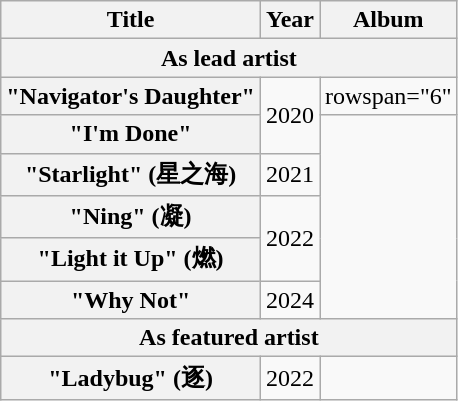<table class="wikitable plainrowheaders" style="text-align:center;">
<tr>
<th scope="col">Title</th>
<th scope="col">Year</th>
<th scope="col">Album</th>
</tr>
<tr>
<th colspan="3">As lead artist</th>
</tr>
<tr>
<th scope="row">"Navigator's Daughter" </th>
<td rowspan="2">2020</td>
<td>rowspan="6" </td>
</tr>
<tr>
<th scope="row">"I'm Done"</th>
</tr>
<tr>
<th scope="row">"Starlight" (星之海)</th>
<td>2021</td>
</tr>
<tr>
<th scope="row">"Ning" (凝)</th>
<td rowspan="2">2022</td>
</tr>
<tr>
<th scope="row">"Light it Up" (燃)</th>
</tr>
<tr>
<th scope="row">"Why Not"</th>
<td>2024</td>
</tr>
<tr>
<th colspan="3">As featured artist</th>
</tr>
<tr>
<th scope="row">"Ladybug" (逐) </th>
<td>2022</td>
<td></td>
</tr>
</table>
